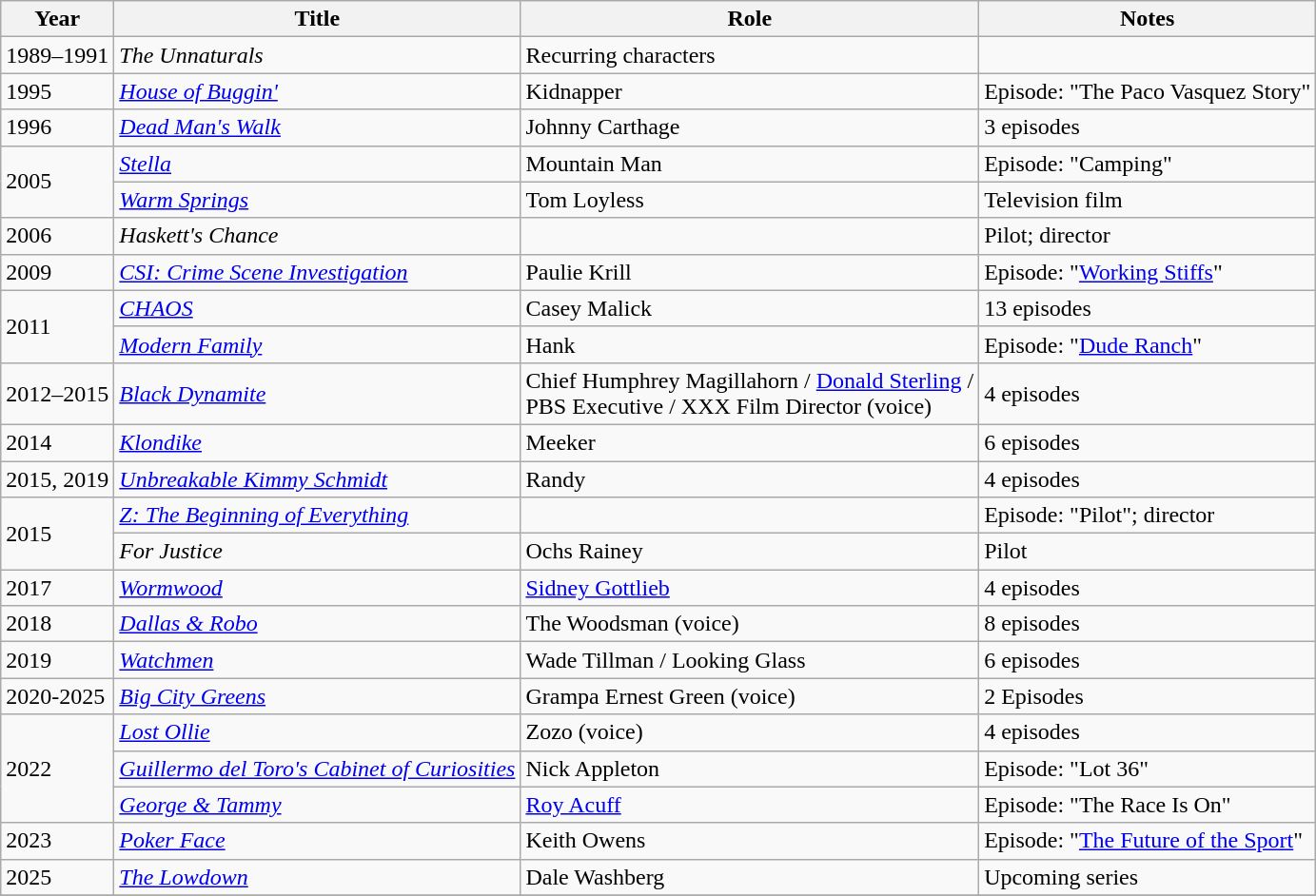<table class="wikitable sortable">
<tr>
<th>Year</th>
<th>Title</th>
<th>Role</th>
<th class=unsortable>Notes</th>
</tr>
<tr>
<td>1989–1991</td>
<td><em>The Unnaturals</em></td>
<td>Recurring characters</td>
<td></td>
</tr>
<tr>
<td>1995</td>
<td><em><a href='#'>House of Buggin'</a></em></td>
<td>Kidnapper</td>
<td>Episode: "The Paco Vasquez Story"</td>
</tr>
<tr>
<td>1996</td>
<td><em><a href='#'>Dead Man's Walk</a></em></td>
<td>Johnny Carthage</td>
<td>3 episodes</td>
</tr>
<tr>
<td rowspan="2">2005</td>
<td><em><a href='#'>Stella</a></em></td>
<td>Mountain Man</td>
<td>Episode: "Camping"</td>
</tr>
<tr>
<td><em><a href='#'>Warm Springs</a></em></td>
<td>Tom Loyless</td>
<td>Television film</td>
</tr>
<tr>
<td>2006</td>
<td><em>Haskett's Chance</em></td>
<td></td>
<td>Pilot; director</td>
</tr>
<tr>
<td>2009</td>
<td><em><a href='#'>CSI: Crime Scene Investigation</a></em></td>
<td>Paulie Krill</td>
<td>Episode: "<a href='#'>Working Stiffs</a>"</td>
</tr>
<tr>
<td rowspan="2">2011</td>
<td><em><a href='#'>CHAOS</a></em></td>
<td>Casey Malick</td>
<td>13 episodes</td>
</tr>
<tr>
<td><em><a href='#'>Modern Family</a></em></td>
<td>Hank</td>
<td>Episode: "<a href='#'>Dude Ranch</a>"</td>
</tr>
<tr>
<td>2012–2015</td>
<td><em><a href='#'>Black Dynamite</a></em></td>
<td>Chief Humphrey Magillahorn / <a href='#'>Donald Sterling</a> /<br>PBS Executive / XXX Film Director (voice)</td>
<td>4 episodes</td>
</tr>
<tr>
<td>2014</td>
<td><em><a href='#'>Klondike</a></em></td>
<td>Meeker</td>
<td>6 episodes</td>
</tr>
<tr>
<td>2015, 2019</td>
<td><em><a href='#'>Unbreakable Kimmy Schmidt</a></em></td>
<td>Randy</td>
<td>4 episodes</td>
</tr>
<tr>
<td rowspan="2">2015</td>
<td><em><a href='#'>Z: The Beginning of Everything</a></em></td>
<td></td>
<td>Episode: "Pilot"; director</td>
</tr>
<tr>
<td><em>For Justice</em></td>
<td>Ochs Rainey</td>
<td>Pilot</td>
</tr>
<tr>
<td>2017</td>
<td><em><a href='#'>Wormwood</a></em></td>
<td><a href='#'>Sidney Gottlieb</a></td>
<td>4 episodes</td>
</tr>
<tr>
<td>2018</td>
<td><em><a href='#'>Dallas & Robo</a></em></td>
<td>The Woodsman (voice)</td>
<td>8 episodes</td>
</tr>
<tr>
<td>2019</td>
<td><em><a href='#'>Watchmen</a></em></td>
<td>Wade Tillman / Looking Glass</td>
<td>6 episodes</td>
</tr>
<tr>
<td>2020-2025</td>
<td><em><a href='#'>Big City Greens</a></em></td>
<td>Grampa Ernest Green (voice)</td>
<td>2 Episodes</td>
</tr>
<tr>
<td rowspan="3">2022</td>
<td><em><a href='#'>Lost Ollie</a></em></td>
<td>Zozo (voice)</td>
<td>4 episodes</td>
</tr>
<tr>
<td><em><a href='#'>Guillermo del Toro's Cabinet of Curiosities</a></em></td>
<td>Nick Appleton</td>
<td>Episode: "Lot 36"</td>
</tr>
<tr>
<td><em><a href='#'>George & Tammy</a></em></td>
<td><a href='#'>Roy Acuff</a></td>
<td>Episode: "The Race Is On"</td>
</tr>
<tr>
<td>2023</td>
<td><em><a href='#'>Poker Face</a></em></td>
<td>Keith Owens</td>
<td>Episode: "<a href='#'>The Future of the Sport</a>"</td>
</tr>
<tr>
<td>2025</td>
<td><em><a href='#'>The Lowdown</a></em></td>
<td>Dale Washberg</td>
<td>Upcoming series</td>
</tr>
<tr>
</tr>
</table>
